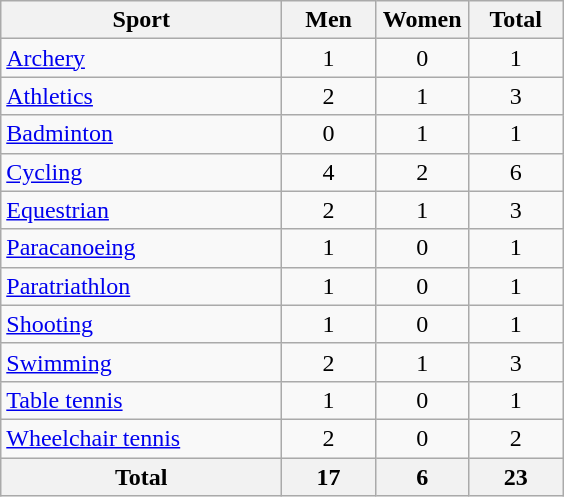<table class="wikitable sortable" style="text-align:center;">
<tr>
<th width=180>Sport</th>
<th width=55>Men</th>
<th width=55>Women</th>
<th width=55>Total</th>
</tr>
<tr>
<td align=left><a href='#'>Archery</a></td>
<td>1</td>
<td>0</td>
<td>1</td>
</tr>
<tr>
<td align=left><a href='#'>Athletics</a></td>
<td>2</td>
<td>1</td>
<td>3</td>
</tr>
<tr>
<td align=left><a href='#'>Badminton</a></td>
<td>0</td>
<td>1</td>
<td>1</td>
</tr>
<tr>
<td align=left><a href='#'>Cycling</a></td>
<td>4</td>
<td>2</td>
<td>6</td>
</tr>
<tr>
<td align=left><a href='#'>Equestrian</a></td>
<td>2</td>
<td>1</td>
<td>3</td>
</tr>
<tr>
<td align=left><a href='#'>Paracanoeing</a></td>
<td>1</td>
<td>0</td>
<td>1</td>
</tr>
<tr>
<td align=left><a href='#'>Paratriathlon</a></td>
<td>1</td>
<td>0</td>
<td>1</td>
</tr>
<tr>
<td align=left><a href='#'>Shooting</a></td>
<td>1</td>
<td>0</td>
<td>1</td>
</tr>
<tr>
<td align=left><a href='#'>Swimming</a></td>
<td>2</td>
<td>1</td>
<td>3</td>
</tr>
<tr>
<td align=left><a href='#'>Table tennis</a></td>
<td>1</td>
<td>0</td>
<td>1</td>
</tr>
<tr>
<td align=left><a href='#'>Wheelchair tennis</a></td>
<td>2</td>
<td>0</td>
<td>2</td>
</tr>
<tr>
<th>Total</th>
<th>17</th>
<th>6</th>
<th>23</th>
</tr>
</table>
